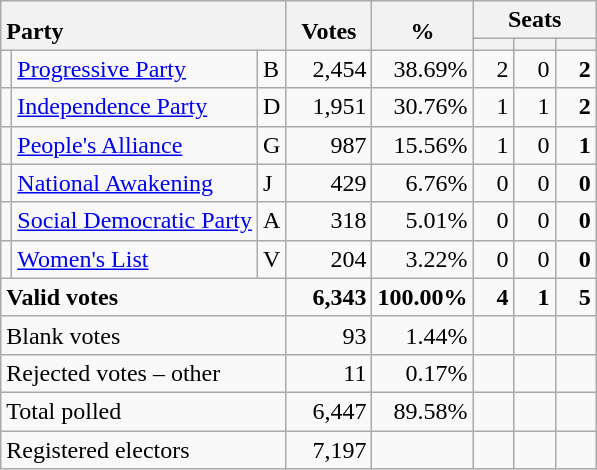<table class="wikitable" border="1" style="text-align:right;">
<tr>
<th style="text-align:left;" valign=bottom rowspan=2 colspan=3>Party</th>
<th align=center valign=bottom rowspan=2 width="50">Votes</th>
<th align=center valign=bottom rowspan=2 width="50">%</th>
<th colspan=3>Seats</th>
</tr>
<tr>
<th align=center valign=bottom width="20"><small></small></th>
<th align=center valign=bottom width="20"><small><a href='#'></a></small></th>
<th align=center valign=bottom width="20"><small></small></th>
</tr>
<tr>
<td></td>
<td align=left><a href='#'>Progressive Party</a></td>
<td align=left>B</td>
<td>2,454</td>
<td>38.69%</td>
<td>2</td>
<td>0</td>
<td><strong>2</strong></td>
</tr>
<tr>
<td></td>
<td align=left><a href='#'>Independence Party</a></td>
<td align=left>D</td>
<td>1,951</td>
<td>30.76%</td>
<td>1</td>
<td>1</td>
<td><strong>2</strong></td>
</tr>
<tr>
<td></td>
<td align=left><a href='#'>People's Alliance</a></td>
<td align=left>G</td>
<td>987</td>
<td>15.56%</td>
<td>1</td>
<td>0</td>
<td><strong>1</strong></td>
</tr>
<tr>
<td></td>
<td align=left><a href='#'>National Awakening</a></td>
<td align=left>J</td>
<td>429</td>
<td>6.76%</td>
<td>0</td>
<td>0</td>
<td><strong>0</strong></td>
</tr>
<tr>
<td></td>
<td align=left><a href='#'>Social Democratic Party</a></td>
<td align=left>A</td>
<td>318</td>
<td>5.01%</td>
<td>0</td>
<td>0</td>
<td><strong>0</strong></td>
</tr>
<tr>
<td></td>
<td align=left><a href='#'>Women's List</a></td>
<td align=left>V</td>
<td>204</td>
<td>3.22%</td>
<td>0</td>
<td>0</td>
<td><strong>0</strong></td>
</tr>
<tr style="font-weight:bold">
<td align=left colspan=3>Valid votes</td>
<td>6,343</td>
<td>100.00%</td>
<td>4</td>
<td>1</td>
<td>5</td>
</tr>
<tr>
<td align=left colspan=3>Blank votes</td>
<td>93</td>
<td>1.44%</td>
<td></td>
<td></td>
<td></td>
</tr>
<tr>
<td align=left colspan=3>Rejected votes – other</td>
<td>11</td>
<td>0.17%</td>
<td></td>
<td></td>
<td></td>
</tr>
<tr>
<td align=left colspan=3>Total polled</td>
<td>6,447</td>
<td>89.58%</td>
<td></td>
<td></td>
<td></td>
</tr>
<tr>
<td align=left colspan=3>Registered electors</td>
<td>7,197</td>
<td></td>
<td></td>
<td></td>
<td></td>
</tr>
</table>
